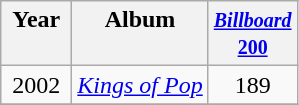<table class="wikitable">
<tr>
<th align="center" valign="top" width="40">Year</th>
<th align="left" valign="top">Album</th>
<th align="center" valign="top" width="40"><small><a href='#'><em>Billboard</em> 200</a></small></th>
</tr>
<tr>
<td align="center" valign="top">2002</td>
<td align="left" valign="top"><em><a href='#'>Kings of Pop</a></em></td>
<td align="center" valign="top">189</td>
</tr>
<tr>
</tr>
</table>
